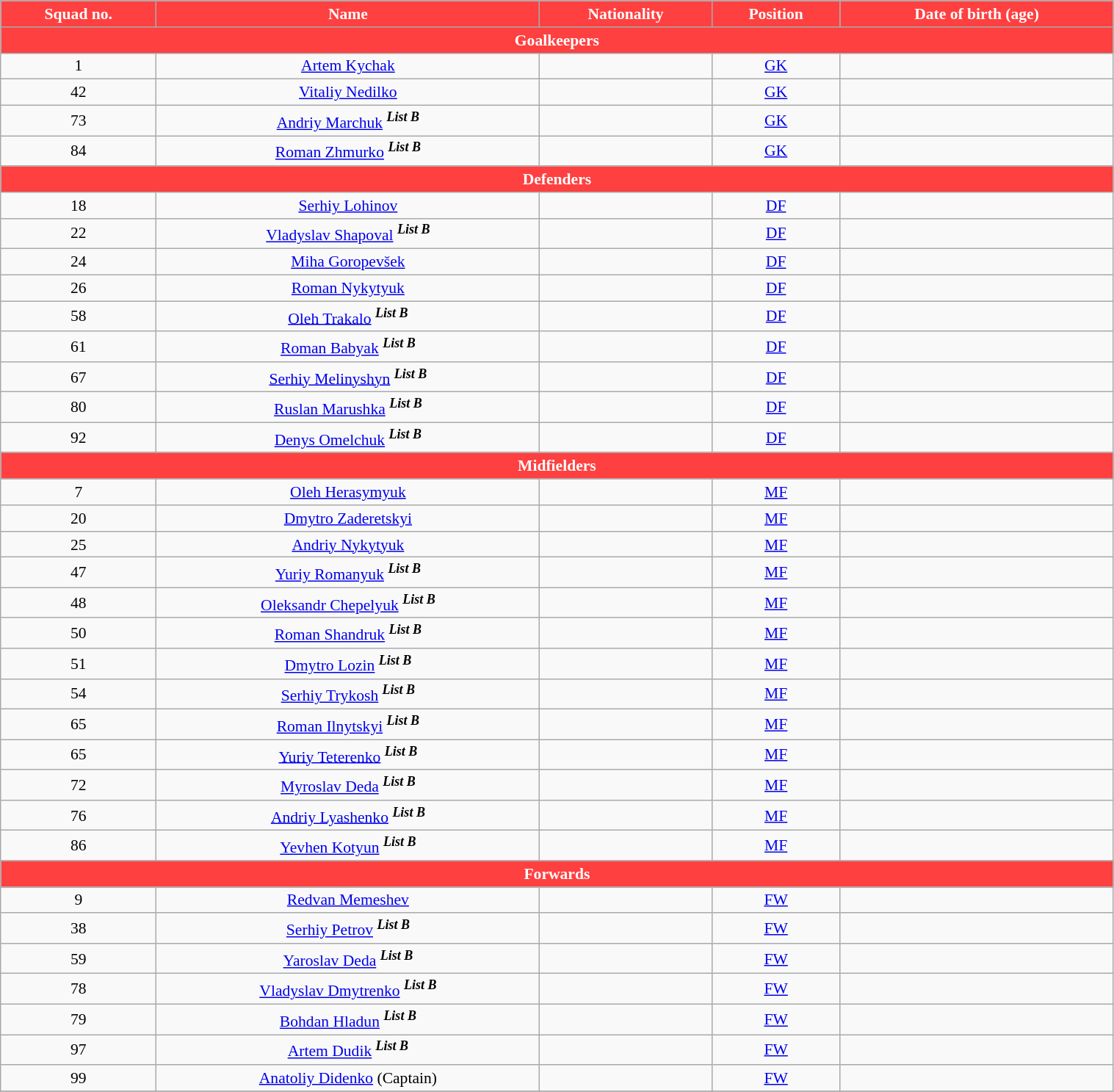<table class="wikitable" style="text-align:center; font-size:90%; width:80%">
<tr>
<th style="background:#FF4040; color:white; text-align:center">Squad no.</th>
<th style="background:#FF4040; color:white; text-align:center">Name</th>
<th style="background:#FF4040; color:white; text-align:center">Nationality</th>
<th style="background:#FF4040; color:white; text-align:center">Position</th>
<th style="background:#FF4040; color:white; text-align:center">Date of birth (age)</th>
</tr>
<tr>
<th colspan="6" style="background:#FF4040; color:white; text-align:center">Goalkeepers</th>
</tr>
<tr>
<td>1</td>
<td><a href='#'>Artem Kychak</a></td>
<td></td>
<td><a href='#'>GK</a></td>
<td></td>
</tr>
<tr>
<td>42</td>
<td><a href='#'>Vitaliy Nedilko</a></td>
<td></td>
<td><a href='#'>GK</a></td>
<td></td>
</tr>
<tr>
<td>73</td>
<td><a href='#'>Andriy Marchuk</a> <sup><strong><em>List B</em></strong></sup></td>
<td></td>
<td><a href='#'>GK</a></td>
<td></td>
</tr>
<tr>
<td>84</td>
<td><a href='#'>Roman Zhmurko</a> <sup><strong><em>List B</em></strong></sup></td>
<td></td>
<td><a href='#'>GK</a></td>
<td></td>
</tr>
<tr>
<th colspan="6" style="background:#FF4040; color:white; text-align:center">Defenders</th>
</tr>
<tr>
<td>18</td>
<td><a href='#'>Serhiy Lohinov</a></td>
<td></td>
<td><a href='#'>DF</a></td>
<td></td>
</tr>
<tr>
<td>22</td>
<td><a href='#'>Vladyslav Shapoval</a> <sup><strong><em>List B</em></strong></sup></td>
<td></td>
<td><a href='#'>DF</a></td>
<td></td>
</tr>
<tr>
<td>24</td>
<td><a href='#'>Miha Goropevšek</a></td>
<td></td>
<td><a href='#'>DF</a></td>
<td></td>
</tr>
<tr>
<td>26</td>
<td><a href='#'>Roman Nykytyuk</a></td>
<td></td>
<td><a href='#'>DF</a></td>
<td></td>
</tr>
<tr>
<td>58</td>
<td><a href='#'>Oleh Trakalo</a> <sup><strong><em>List B</em></strong></sup></td>
<td></td>
<td><a href='#'>DF</a></td>
<td></td>
</tr>
<tr>
<td>61</td>
<td><a href='#'>Roman Babyak</a> <sup><strong><em>List B</em></strong></sup></td>
<td></td>
<td><a href='#'>DF</a></td>
<td></td>
</tr>
<tr>
<td>67</td>
<td><a href='#'>Serhiy Melinyshyn</a> <sup><strong><em>List B</em></strong></sup></td>
<td></td>
<td><a href='#'>DF</a></td>
<td></td>
</tr>
<tr>
<td>80</td>
<td><a href='#'>Ruslan Marushka</a> <sup><strong><em>List B</em></strong></sup></td>
<td></td>
<td><a href='#'>DF</a></td>
<td></td>
</tr>
<tr>
<td>92</td>
<td><a href='#'>Denys Omelchuk</a> <sup><strong><em>List B</em></strong></sup></td>
<td></td>
<td><a href='#'>DF</a></td>
<td></td>
</tr>
<tr>
<th colspan="6" style="background:#FF4040; color:white; text-align:center">Midfielders</th>
</tr>
<tr>
<td>7</td>
<td><a href='#'>Oleh Herasymyuk</a></td>
<td></td>
<td><a href='#'>MF</a></td>
<td></td>
</tr>
<tr>
<td>20</td>
<td><a href='#'>Dmytro Zaderetskyi</a></td>
<td></td>
<td><a href='#'>MF</a></td>
<td></td>
</tr>
<tr>
<td>25</td>
<td><a href='#'>Andriy Nykytyuk</a></td>
<td></td>
<td><a href='#'>MF</a></td>
<td></td>
</tr>
<tr>
<td>47</td>
<td><a href='#'>Yuriy Romanyuk</a> <sup><strong><em>List B</em></strong></sup></td>
<td></td>
<td><a href='#'>MF</a></td>
<td></td>
</tr>
<tr>
<td>48</td>
<td><a href='#'>Oleksandr Chepelyuk</a> <sup><strong><em>List B</em></strong></sup></td>
<td></td>
<td><a href='#'>MF</a></td>
<td></td>
</tr>
<tr>
<td>50</td>
<td><a href='#'>Roman Shandruk</a> <sup><strong><em>List B</em></strong></sup></td>
<td></td>
<td><a href='#'>MF</a></td>
<td></td>
</tr>
<tr>
<td>51</td>
<td><a href='#'>Dmytro Lozin</a> <sup><strong><em>List B</em></strong></sup></td>
<td></td>
<td><a href='#'>MF</a></td>
<td></td>
</tr>
<tr>
<td>54</td>
<td><a href='#'>Serhiy Trykosh</a> <sup><strong><em>List B</em></strong></sup></td>
<td></td>
<td><a href='#'>MF</a></td>
<td></td>
</tr>
<tr>
<td>65</td>
<td><a href='#'>Roman Ilnytskyi</a> <sup><strong><em>List B</em></strong></sup></td>
<td></td>
<td><a href='#'>MF</a></td>
<td></td>
</tr>
<tr>
<td>65</td>
<td><a href='#'>Yuriy Teterenko</a> <sup><strong><em>List B</em></strong></sup></td>
<td></td>
<td><a href='#'>MF</a></td>
<td></td>
</tr>
<tr>
<td>72</td>
<td><a href='#'>Myroslav Deda</a> <sup><strong><em>List B</em></strong></sup></td>
<td></td>
<td><a href='#'>MF</a></td>
<td></td>
</tr>
<tr>
<td>76</td>
<td><a href='#'>Andriy Lyashenko</a> <sup><strong><em>List B</em></strong></sup></td>
<td></td>
<td><a href='#'>MF</a></td>
<td></td>
</tr>
<tr>
<td>86</td>
<td><a href='#'>Yevhen Kotyun</a> <sup><strong><em>List B</em></strong></sup></td>
<td></td>
<td><a href='#'>MF</a></td>
<td></td>
</tr>
<tr>
<th colspan="7" style="background:#FF4040; color:white; text-align:center">Forwards</th>
</tr>
<tr>
<td>9</td>
<td><a href='#'>Redvan Memeshev</a></td>
<td></td>
<td><a href='#'>FW</a></td>
<td></td>
</tr>
<tr>
<td>38</td>
<td><a href='#'>Serhiy Petrov</a> <sup><strong><em>List B</em></strong></sup></td>
<td></td>
<td><a href='#'>FW</a></td>
<td></td>
</tr>
<tr>
<td>59</td>
<td><a href='#'>Yaroslav Deda</a> <sup><strong><em>List B</em></strong></sup></td>
<td></td>
<td><a href='#'>FW</a></td>
<td></td>
</tr>
<tr>
<td>78</td>
<td><a href='#'>Vladyslav Dmytrenko</a> <sup><strong><em>List B</em></strong></sup></td>
<td></td>
<td><a href='#'>FW</a></td>
<td></td>
</tr>
<tr>
<td>79</td>
<td><a href='#'>Bohdan Hladun</a> <sup><strong><em>List B</em></strong></sup></td>
<td></td>
<td><a href='#'>FW</a></td>
<td></td>
</tr>
<tr>
<td>97</td>
<td><a href='#'>Artem Dudik</a> <sup><strong><em>List B</em></strong></sup></td>
<td></td>
<td><a href='#'>FW</a></td>
<td></td>
</tr>
<tr>
<td>99</td>
<td><a href='#'>Anatoliy Didenko</a> (Captain)</td>
<td></td>
<td><a href='#'>FW</a></td>
<td></td>
</tr>
<tr>
</tr>
</table>
